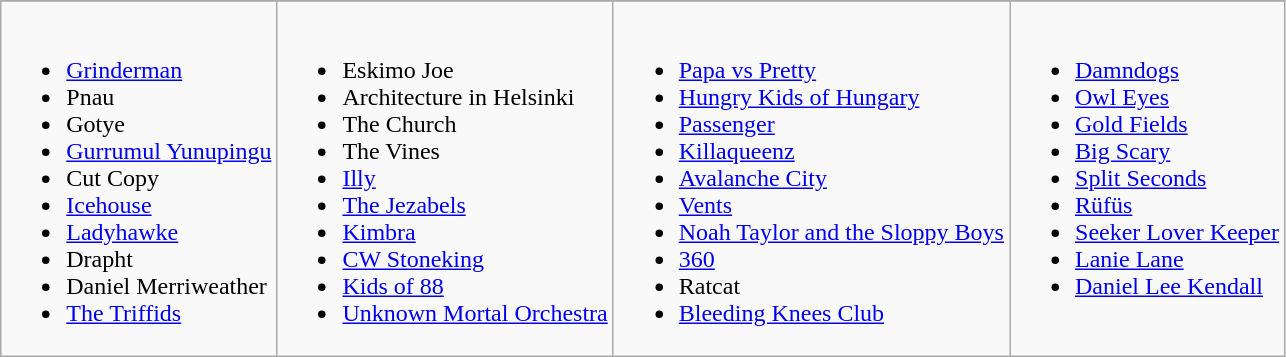<table class="wikitable">
<tr>
</tr>
<tr valign="top">
<td><br><ul><li><a href='#'>Grinderman</a></li><li>Pnau</li><li>Gotye</li><li><a href='#'>Gurrumul Yunupingu</a></li><li>Cut Copy</li><li><a href='#'>Icehouse</a></li><li><a href='#'>Ladyhawke</a></li><li>Drapht</li><li>Daniel Merriweather</li><li><a href='#'>The Triffids</a></li></ul></td>
<td><br><ul><li>Eskimo Joe</li><li>Architecture in Helsinki</li><li>The Church</li><li>The Vines</li><li><a href='#'>Illy</a></li><li><a href='#'>The Jezabels</a></li><li><a href='#'>Kimbra</a></li><li><a href='#'>CW Stoneking</a></li><li><a href='#'>Kids of 88</a></li><li><a href='#'>Unknown Mortal Orchestra</a></li></ul></td>
<td><br><ul><li><a href='#'>Papa vs Pretty</a></li><li><a href='#'>Hungry Kids of Hungary</a></li><li><a href='#'>Passenger</a></li><li><a href='#'>Killaqueenz</a></li><li><a href='#'>Avalanche City</a></li><li><a href='#'>Vents</a></li><li><a href='#'>Noah Taylor and the Sloppy Boys</a></li><li><a href='#'>360</a></li><li>Ratcat</li><li><a href='#'>Bleeding Knees Club</a></li></ul></td>
<td><br><ul><li><a href='#'>Damndogs</a></li><li><a href='#'>Owl Eyes</a></li><li><a href='#'>Gold Fields</a></li><li><a href='#'>Big Scary</a></li><li><a href='#'>Split Seconds</a></li><li><a href='#'>Rüfüs</a></li><li><a href='#'>Seeker Lover Keeper</a></li><li><a href='#'>Lanie Lane</a></li><li><a href='#'>Daniel Lee Kendall</a></li></ul></td>
</tr>
</table>
